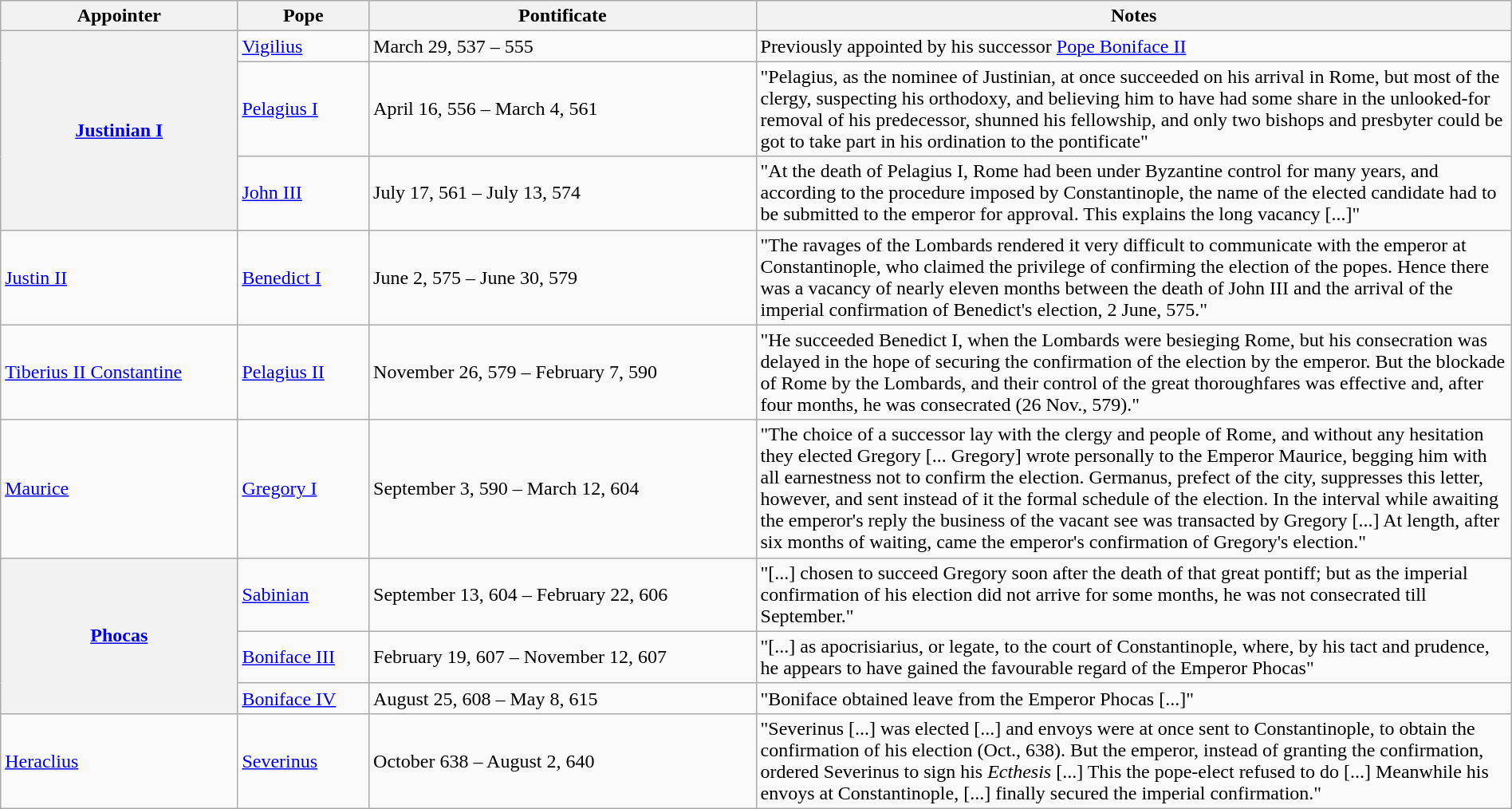<table class="wikitable sortable collapsible" style="width:100%">
<tr>
<th width="*">Appointer</th>
<th width="*">Pope</th>
<th width="*">Pontificate</th>
<th width="50%">Notes</th>
</tr>
<tr>
<th rowspan=3><a href='#'>Justinian I</a></th>
<td><a href='#'>Vigilius</a></td>
<td>March 29, 537 – 555</td>
<td> Previously appointed by his successor <a href='#'>Pope Boniface II</a></td>
</tr>
<tr>
<td><a href='#'>Pelagius I</a></td>
<td>April 16, 556 – March 4, 561</td>
<td>"Pelagius, as the nominee of Justinian, at once succeeded on his arrival in Rome, but most of the clergy, suspecting his orthodoxy, and believing him to have had some share in the unlooked-for removal of his predecessor, shunned his fellowship, and only two bishops and presbyter could be got to take part in his ordination to the pontificate"</td>
</tr>
<tr>
<td><a href='#'>John III</a></td>
<td>July 17, 561 – July 13, 574</td>
<td>"At the death of Pelagius I, Rome had been under Byzantine control for many years, and according to the procedure imposed by Constantinople, the name of the elected candidate had to be submitted to the emperor for approval. This explains the long vacancy [...]"</td>
</tr>
<tr>
<td><a href='#'>Justin II</a></td>
<td><a href='#'>Benedict I</a></td>
<td>June 2, 575 – June 30, 579</td>
<td>"The ravages of the Lombards rendered it very difficult to communicate with the emperor at Constantinople, who claimed the privilege of confirming the election of the popes. Hence there was a vacancy of nearly eleven months between the death of John III and the arrival of the imperial confirmation of Benedict's election, 2 June, 575."</td>
</tr>
<tr>
<td><a href='#'>Tiberius II Constantine</a></td>
<td><a href='#'>Pelagius II</a></td>
<td>November 26, 579 – February 7, 590</td>
<td>"He succeeded Benedict I, when the Lombards were besieging Rome, but his consecration was delayed in the hope of securing the confirmation of the election by the emperor. But the blockade of Rome by the Lombards, and their control of the great thoroughfares was effective and, after four months, he was consecrated (26 Nov., 579)."</td>
</tr>
<tr>
<td><a href='#'>Maurice</a></td>
<td><a href='#'>Gregory I</a></td>
<td>September 3, 590 – March 12, 604</td>
<td>"The choice of a successor lay with the clergy and people of Rome, and without any hesitation they elected Gregory [... Gregory] wrote personally to the Emperor Maurice, begging him with all earnestness not to confirm the election. Germanus, prefect of the city, suppresses this letter, however, and sent instead of it the formal schedule of the election. In the interval while awaiting the emperor's reply the business of the vacant see was transacted by Gregory [...] At length, after six months of waiting, came the emperor's confirmation of Gregory's election."</td>
</tr>
<tr>
<th rowspan=3><a href='#'>Phocas</a></th>
<td><a href='#'>Sabinian</a></td>
<td>September 13, 604 – February 22, 606</td>
<td>"[...] chosen to succeed Gregory soon after the death of that great pontiff; but as the imperial confirmation of his election did not arrive for some months, he was not consecrated till September."</td>
</tr>
<tr>
<td><a href='#'>Boniface III</a></td>
<td>February 19, 607 – November 12, 607</td>
<td>"[...] as apocrisiarius, or legate, to the court of Constantinople, where, by his tact and prudence, he appears to have gained the favourable regard of the Emperor Phocas"</td>
</tr>
<tr>
<td><a href='#'>Boniface IV</a></td>
<td>August 25, 608 – May 8, 615</td>
<td>"Boniface obtained leave from the Emperor Phocas [...]"</td>
</tr>
<tr>
<td><a href='#'>Heraclius</a></td>
<td><a href='#'>Severinus</a></td>
<td>October 638 – August 2, 640</td>
<td>"Severinus [...] was elected [...] and envoys were at once sent to Constantinople, to obtain the confirmation of his election (Oct., 638). But the emperor, instead of granting the confirmation, ordered Severinus to sign his <em>Ecthesis</em> [...] This the pope-elect refused to do [...] Meanwhile his envoys at Constantinople, [...] finally secured the imperial confirmation."</td>
</tr>
</table>
